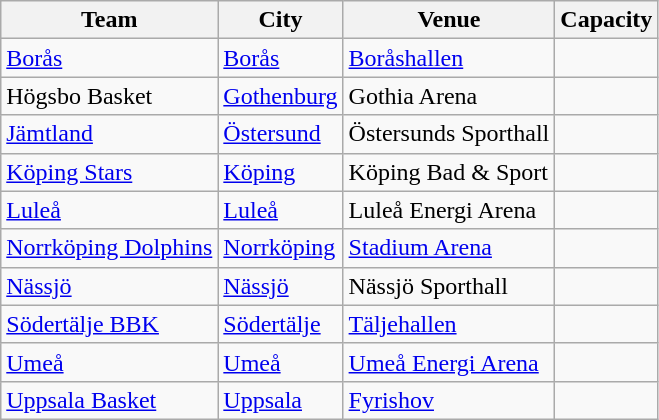<table class="wikitable sortable">
<tr>
<th>Team</th>
<th>City</th>
<th>Venue</th>
<th>Capacity</th>
</tr>
<tr>
<td><a href='#'>Borås</a></td>
<td><a href='#'>Borås</a></td>
<td><a href='#'>Boråshallen</a></td>
<td></td>
</tr>
<tr>
<td>Högsbo Basket</td>
<td><a href='#'>Gothenburg</a></td>
<td>Gothia Arena</td>
<td></td>
</tr>
<tr>
<td><a href='#'>Jämtland</a></td>
<td><a href='#'>Östersund</a></td>
<td>Östersunds Sporthall</td>
<td></td>
</tr>
<tr>
<td><a href='#'>Köping Stars</a></td>
<td><a href='#'>Köping</a></td>
<td>Köping Bad & Sport</td>
<td></td>
</tr>
<tr>
<td><a href='#'>Luleå</a></td>
<td><a href='#'>Luleå</a></td>
<td>Luleå Energi Arena</td>
<td></td>
</tr>
<tr>
<td><a href='#'>Norrköping Dolphins</a></td>
<td><a href='#'>Norrköping</a></td>
<td><a href='#'>Stadium Arena</a></td>
<td></td>
</tr>
<tr>
<td><a href='#'>Nässjö</a></td>
<td><a href='#'>Nässjö</a></td>
<td>Nässjö Sporthall</td>
<td></td>
</tr>
<tr>
<td><a href='#'>Södertälje BBK</a></td>
<td><a href='#'>Södertälje</a></td>
<td><a href='#'>Täljehallen</a></td>
<td></td>
</tr>
<tr>
<td><a href='#'>Umeå</a></td>
<td><a href='#'>Umeå</a></td>
<td><a href='#'>Umeå Energi Arena</a></td>
<td></td>
</tr>
<tr>
<td><a href='#'>Uppsala Basket</a></td>
<td><a href='#'>Uppsala</a></td>
<td><a href='#'>Fyrishov</a></td>
<td></td>
</tr>
</table>
